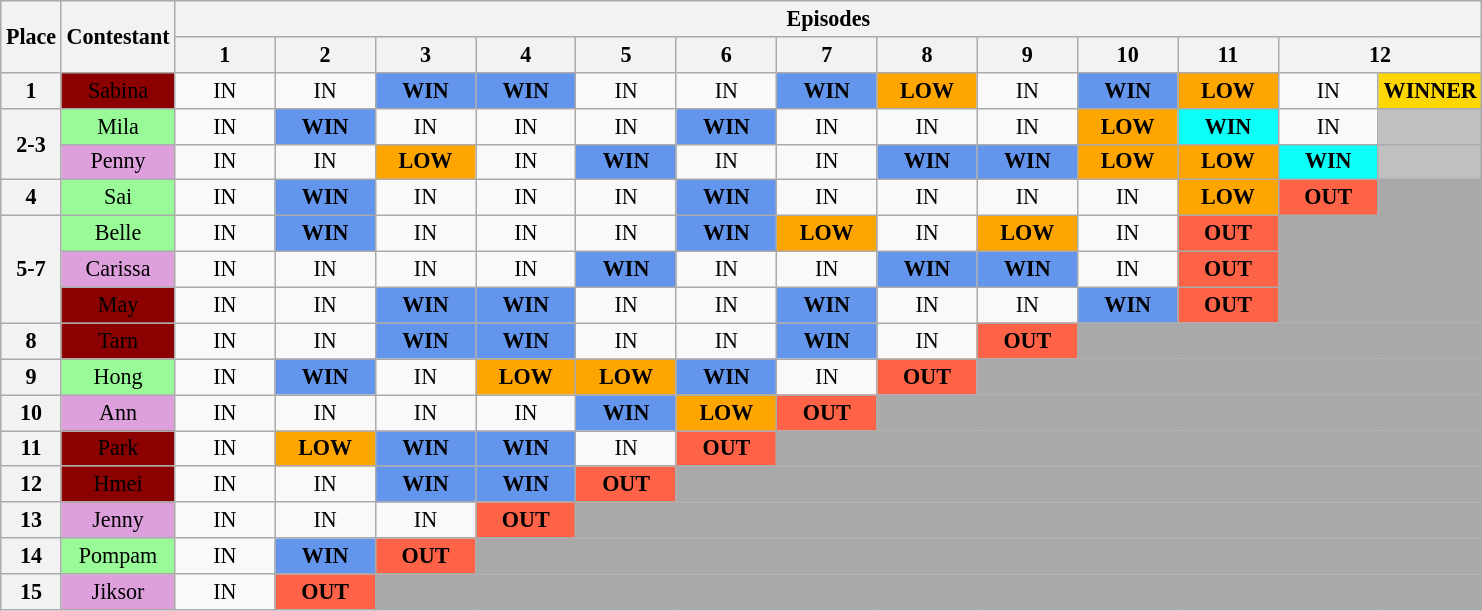<table class="wikitable" style="text-align:center; font-size:92%">
<tr>
<th rowspan=2>Place</th>
<th rowspan=2>Contestant</th>
<th colspan=13>Episodes</th>
</tr>
<tr>
<th style="width:60px;">1</th>
<th style="width:60px;">2</th>
<th style="width:60px;">3</th>
<th style="width:60px;">4</th>
<th style="width:60px;">5</th>
<th style="width:60px;">6</th>
<th style="width:60px;">7</th>
<th style="width:60px;">8</th>
<th style="width:60px;">9</th>
<th style="width:60px;">10</th>
<th style="width:60px;">11</th>
<th colspan=2>12</th>
</tr>
<tr>
<th>1</th>
<td style="background:darkred;"><span>Sabina</span></td>
<td>IN</td>
<td>IN</td>
<td style="background:cornflowerblue;"><strong>WIN</strong></td>
<td style="background:cornflowerblue;"><strong>WIN</strong></td>
<td>IN</td>
<td>IN</td>
<td style="background:cornflowerblue;"><strong>WIN</strong></td>
<td style="background:orange;"><strong>LOW</strong></td>
<td>IN</td>
<td style="background:cornflowerblue;"><strong>WIN</strong></td>
<td style="background:orange;"><strong>LOW</strong></td>
<td width="60">IN</td>
<td style="background:gold;"><strong>WINNER</strong></td>
</tr>
<tr>
<th rowspan=2>2-3</th>
<td style="background:palegreen;">Mila</td>
<td>IN</td>
<td style="background:cornflowerblue;"><strong>WIN</strong></td>
<td>IN</td>
<td>IN</td>
<td>IN</td>
<td style="background:cornflowerblue;"><strong>WIN</strong></td>
<td>IN</td>
<td>IN</td>
<td>IN</td>
<td style="background:orange;"><strong>LOW</strong></td>
<td style="background:#0cfff7;"><strong>WIN</strong></td>
<td>IN</td>
<td width="60" style="background:silver;"></td>
</tr>
<tr>
<td style="background:plum;">Penny</td>
<td>IN</td>
<td>IN</td>
<td style="background:orange;"><strong>LOW</strong></td>
<td>IN</td>
<td style="background:cornflowerblue;"><strong>WIN</strong></td>
<td>IN</td>
<td>IN</td>
<td style="background:cornflowerblue;"><strong>WIN</strong></td>
<td style="background:cornflowerblue;"><strong>WIN</strong></td>
<td style="background:orange;"><strong>LOW</strong></td>
<td style="background:orange;"><strong>LOW</strong></td>
<td style="background:#0cfff7;"><strong>WIN</strong></td>
<td width="60" style="background:silver;"></td>
</tr>
<tr>
<th>4</th>
<td style="background:palegreen;">Sai</td>
<td>IN</td>
<td style="background:cornflowerblue;"><strong>WIN</strong></td>
<td>IN</td>
<td>IN</td>
<td>IN</td>
<td style="background:cornflowerblue;"><strong>WIN</strong></td>
<td>IN</td>
<td>IN</td>
<td>IN</td>
<td>IN</td>
<td style="background:orange;"><strong>LOW</strong></td>
<td style="background:tomato;"><strong>OUT</strong></td>
<td style="background:darkgrey;" colspan=1></td>
</tr>
<tr>
<th rowspan=3>5-7</th>
<td style="background:palegreen;">Belle</td>
<td>IN</td>
<td style="background:cornflowerblue;"><strong>WIN</strong></td>
<td>IN</td>
<td>IN</td>
<td>IN</td>
<td style="background:cornflowerblue;"><strong>WIN</strong></td>
<td style="background:orange;"><strong>LOW</strong></td>
<td>IN</td>
<td style="background:orange;"><strong>LOW</strong></td>
<td>IN</td>
<td width="60" style="background:tomato;"><strong>OUT</strong></td>
<td style="background:darkgrey;" colspan=2></td>
</tr>
<tr>
<td style="background:plum;">Carissa</td>
<td>IN</td>
<td>IN</td>
<td>IN</td>
<td>IN</td>
<td style="background:cornflowerblue;"><strong>WIN</strong></td>
<td>IN</td>
<td>IN</td>
<td style="background:cornflowerblue;"><strong>WIN</strong></td>
<td style="background:cornflowerblue;"><strong>WIN</strong></td>
<td>IN</td>
<td width="60" style="background:tomato;"><strong>OUT</strong></td>
<td style="background:darkgrey;" colspan=2></td>
</tr>
<tr>
<td style="background:darkred;"><span>May</span></td>
<td>IN</td>
<td>IN</td>
<td style="background:cornflowerblue;"><strong>WIN</strong></td>
<td style="background:cornflowerblue;"><strong>WIN</strong></td>
<td>IN</td>
<td>IN</td>
<td style="background:cornflowerblue;"><strong>WIN</strong></td>
<td>IN</td>
<td>IN</td>
<td style="background:cornflowerblue;"><strong>WIN</strong></td>
<td width="60" style="background:tomato;"><strong>OUT</strong></td>
<td style="background:darkgrey;" colspan=2></td>
</tr>
<tr>
<th>8</th>
<td style="background:darkred;"><span>Tarn</span></td>
<td>IN</td>
<td>IN</td>
<td style="background:cornflowerblue;"><strong>WIN</strong></td>
<td style="background:cornflowerblue;"><strong>WIN</strong></td>
<td>IN</td>
<td>IN</td>
<td style="background:cornflowerblue;"><strong>WIN</strong></td>
<td>IN</td>
<td width="60" style="background:tomato;"><strong>OUT</strong></td>
<td style="background:darkgrey;" colspan=4></td>
</tr>
<tr>
<th>9</th>
<td style="background:palegreen;">Hong</td>
<td>IN</td>
<td style="background:cornflowerblue;"><strong>WIN</strong></td>
<td>IN</td>
<td style="background:orange;"><strong>LOW</strong></td>
<td style="background:orange;"><strong>LOW</strong></td>
<td style="background:cornflowerblue;"><strong>WIN</strong></td>
<td>IN</td>
<td width="60" style="background:tomato;"><strong>OUT</strong></td>
<td style="background:darkgrey;" colspan=5></td>
</tr>
<tr>
<th>10</th>
<td style="background:plum;">Ann</td>
<td>IN</td>
<td>IN</td>
<td>IN</td>
<td>IN</td>
<td style="background:cornflowerblue;"><strong>WIN</strong></td>
<td style="background:orange;"><strong>LOW</strong></td>
<td width="60" style="background:tomato;"><strong>OUT</strong></td>
<td style="background:darkgrey;" colspan=6></td>
</tr>
<tr>
<th>11</th>
<td style="background:darkred;"><span>Park</span></td>
<td>IN</td>
<td style="background:orange;"><strong>LOW</strong></td>
<td style="background:cornflowerblue;"><strong>WIN</strong></td>
<td style="background:cornflowerblue;"><strong>WIN</strong></td>
<td>IN</td>
<td width="60" style="background:tomato;"><strong>OUT</strong></td>
<td style="background:darkgrey;" colspan=7></td>
</tr>
<tr>
<th>12</th>
<td style="background:darkred;"><span>Hmei</span></td>
<td>IN</td>
<td>IN</td>
<td style="background:cornflowerblue;"><strong>WIN</strong></td>
<td style="background:cornflowerblue;"><strong>WIN</strong></td>
<td width="60" style="background:tomato;"><strong>OUT</strong></td>
<td style="background:darkgrey;" colspan=8></td>
</tr>
<tr>
<th>13</th>
<td style="background:plum;">Jenny</td>
<td>IN</td>
<td>IN</td>
<td>IN</td>
<td width="60" style="background:tomato;"><strong>OUT</strong></td>
<td style="background:darkgrey;" colspan=9></td>
</tr>
<tr>
<th>14</th>
<td style="background:palegreen;">Pompam</td>
<td>IN</td>
<td style="background:cornflowerblue;"><strong>WIN</strong></td>
<td width="60" style="background:tomato;"><strong>OUT</strong></td>
<td style="background:darkgrey;" colspan=10></td>
</tr>
<tr>
<th>15</th>
<td style="background:plum;">Jiksor</td>
<td>IN</td>
<td width="60" style="background:tomato;"><strong>OUT</strong></td>
<td style="background:darkgrey;" colspan=11></td>
</tr>
</table>
